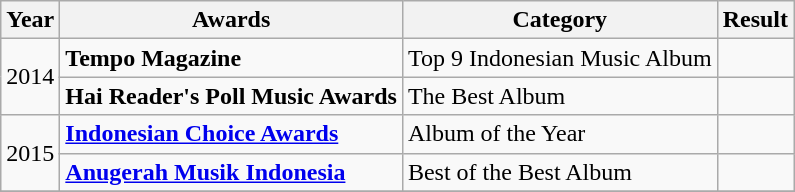<table class="wikitable">
<tr>
<th>Year</th>
<th>Awards</th>
<th>Category</th>
<th>Result</th>
</tr>
<tr>
<td rowspan= "2">2014</td>
<td><strong>Tempo Magazine</strong></td>
<td>Top 9 Indonesian Music Album</td>
<td></td>
</tr>
<tr>
<td><strong>Hai Reader's Poll Music Awards</strong></td>
<td>The Best Album</td>
<td></td>
</tr>
<tr>
<td rowspan= "2">2015</td>
<td><strong><a href='#'>Indonesian Choice Awards</a></strong></td>
<td>Album of the Year</td>
<td></td>
</tr>
<tr>
<td><strong><a href='#'>Anugerah Musik Indonesia</a></strong></td>
<td>Best of the Best Album</td>
<td></td>
</tr>
<tr>
</tr>
</table>
